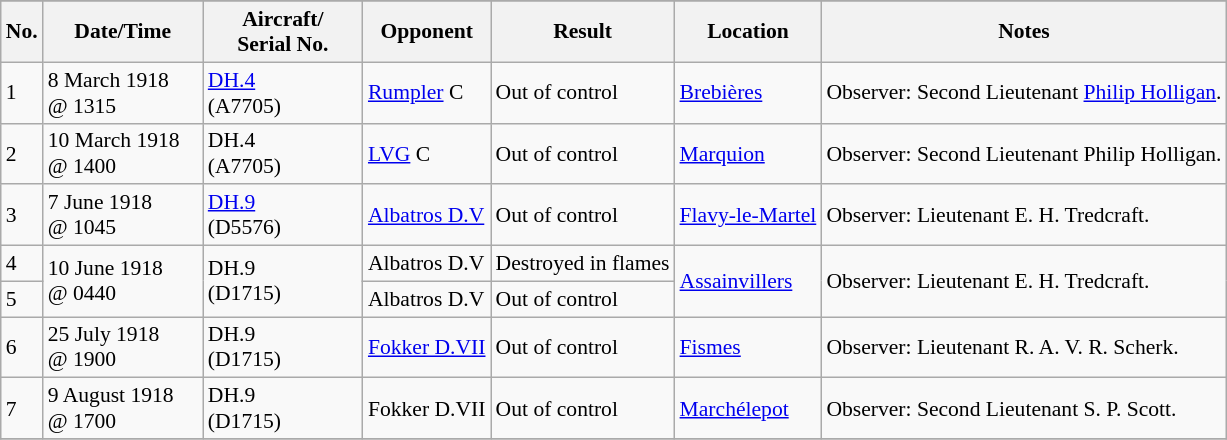<table class="wikitable" style="font-size:90%;">
<tr>
</tr>
<tr>
<th>No.</th>
<th width="100">Date/Time</th>
<th width="100">Aircraft/<br>Serial No.</th>
<th>Opponent</th>
<th>Result</th>
<th>Location</th>
<th>Notes</th>
</tr>
<tr>
<td>1</td>
<td>8 March 1918<br>@ 1315</td>
<td><a href='#'>DH.4</a><br>(A7705)</td>
<td><a href='#'>Rumpler</a> C</td>
<td>Out of control</td>
<td><a href='#'>Brebières</a></td>
<td>Observer: Second Lieutenant <a href='#'>Philip Holligan</a>.</td>
</tr>
<tr>
<td>2</td>
<td>10 March 1918<br>@ 1400</td>
<td>DH.4<br>(A7705)</td>
<td><a href='#'>LVG</a> C</td>
<td>Out of control</td>
<td><a href='#'>Marquion</a></td>
<td>Observer: Second Lieutenant Philip Holligan.</td>
</tr>
<tr>
<td>3</td>
<td>7 June 1918<br>@ 1045</td>
<td><a href='#'>DH.9</a><br>(D5576)</td>
<td><a href='#'>Albatros D.V</a></td>
<td>Out of control</td>
<td><a href='#'>Flavy-le-Martel</a></td>
<td>Observer: Lieutenant E. H. Tredcraft.</td>
</tr>
<tr>
<td>4</td>
<td rowspan="2">10 June 1918<br>@ 0440</td>
<td rowspan="2">DH.9<br>(D1715)</td>
<td>Albatros D.V</td>
<td>Destroyed in flames</td>
<td rowspan="2"><a href='#'>Assainvillers</a></td>
<td rowspan="2">Observer: Lieutenant E. H. Tredcraft.</td>
</tr>
<tr>
<td>5</td>
<td>Albatros D.V</td>
<td>Out of control</td>
</tr>
<tr>
<td>6</td>
<td>25 July 1918<br>@ 1900</td>
<td>DH.9<br>(D1715)</td>
<td><a href='#'>Fokker D.VII</a></td>
<td>Out of control</td>
<td><a href='#'>Fismes</a></td>
<td>Observer: Lieutenant R. A. V. R. Scherk.</td>
</tr>
<tr>
<td>7</td>
<td>9 August 1918<br>@ 1700</td>
<td>DH.9<br>(D1715)</td>
<td>Fokker D.VII</td>
<td>Out of control</td>
<td><a href='#'>Marchélepot</a></td>
<td>Observer: Second Lieutenant S. P. Scott.</td>
</tr>
<tr>
</tr>
</table>
